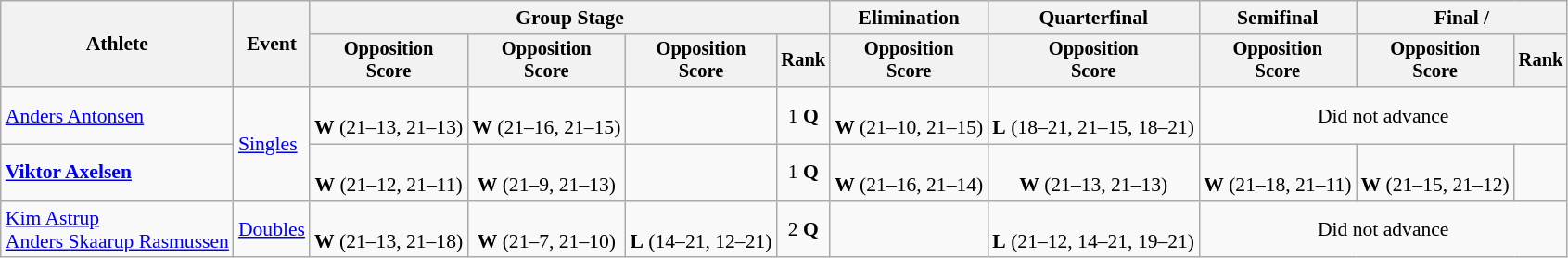<table class="wikitable" style="font-size:90%">
<tr>
<th rowspan=2>Athlete</th>
<th rowspan=2>Event</th>
<th colspan=4>Group Stage</th>
<th>Elimination</th>
<th>Quarterfinal</th>
<th>Semifinal</th>
<th colspan=2>Final / </th>
</tr>
<tr style="font-size:95%">
<th>Opposition<br>Score</th>
<th>Opposition<br>Score</th>
<th>Opposition<br>Score</th>
<th>Rank</th>
<th>Opposition<br>Score</th>
<th>Opposition<br>Score</th>
<th>Opposition<br>Score</th>
<th>Opposition<br>Score</th>
<th>Rank</th>
</tr>
<tr align=center>
<td align=left><a href='#'>Anders Antonsen</a></td>
<td rowspan="2" align="left"><a href='#'>Singles</a></td>
<td><br><strong>W</strong> (21–13, 21–13)</td>
<td><br><strong>W</strong> (21–16, 21–15)</td>
<td></td>
<td>1 <strong>Q</strong></td>
<td><br><strong>W</strong> (21–10, 21–15)</td>
<td><br><strong>L</strong> (18–21, 21–15, 18–21)</td>
<td colspan=3>Did not advance</td>
</tr>
<tr align=center>
<td align=left><strong><a href='#'>Viktor Axelsen</a></strong></td>
<td><br><strong>W</strong> (21–12, 21–11)</td>
<td><br><strong>W</strong> (21–9, 21–13)</td>
<td></td>
<td>1 <strong>Q</strong></td>
<td><br><strong>W</strong> (21–16, 21–14)</td>
<td><br><strong>W</strong> (21–13, 21–13)</td>
<td><br><strong>W</strong> (21–18, 21–11)</td>
<td><br><strong>W</strong> (21–15, 21–12)</td>
<td></td>
</tr>
<tr align=center>
<td align=left><a href='#'>Kim Astrup</a><br><a href='#'>Anders Skaarup Rasmussen</a></td>
<td align=left><a href='#'>Doubles</a></td>
<td><br><strong>W</strong> (21–13, 21–18)</td>
<td><br><strong>W</strong> (21–7, 21–10)</td>
<td><br><strong>L</strong> (14–21, 12–21)</td>
<td>2 <strong>Q</strong></td>
<td></td>
<td><br><strong>L</strong> (21–12, 14–21, 19–21)</td>
<td colspan=3>Did not advance</td>
</tr>
</table>
